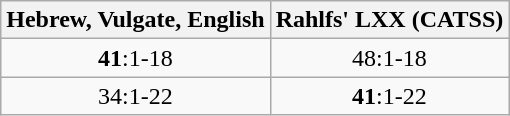<table class=wikitable>
<tr>
<th>Hebrew, Vulgate, English</th>
<th>Rahlfs' LXX (CATSS)</th>
</tr>
<tr>
<td align=center><strong>41</strong>:1-18</td>
<td align=center>48:1-18</td>
</tr>
<tr>
<td align=center>34:1-22</td>
<td align=center><strong>41</strong>:1-22</td>
</tr>
</table>
